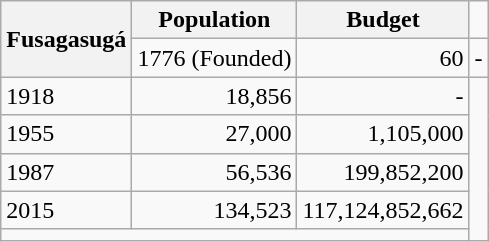<table class="wikitable sortable" style="text-align:right">
<tr>
<th rowspan=2 colspan=1>Fusagasugá</th>
<th colspan=1>Population</th>
<th colspan=1 data-sort-type="number">Budget</th>
</tr>
<tr>
<td style="text-align:left">1776 (Founded)</td>
<td>60</td>
<td>-</td>
</tr>
<tr>
<td style="text-align:left">1918</td>
<td>18,856</td>
<td>-</td>
</tr>
<tr>
<td style="text-align:left">1955</td>
<td>27,000</td>
<td>1,105,000</td>
</tr>
<tr>
<td style="text-align:left">1987</td>
<td>56,536</td>
<td>199,852,200</td>
</tr>
<tr>
<td style="text-align:left">2015</td>
<td>134,523</td>
<td>117,124,852,662</td>
</tr>
<tr class="sortbottom" style="text-align:right;">
<td colspan=3></td>
</tr>
</table>
